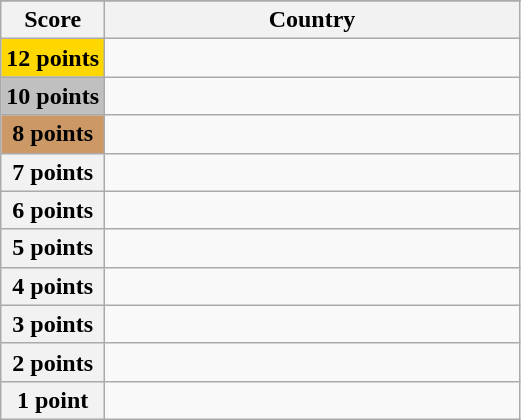<table class="wikitable">
<tr>
</tr>
<tr>
<th scope="col" width="20%">Score</th>
<th scope="col">Country</th>
</tr>
<tr>
<th scope="row" style="background:gold">12 points</th>
<td></td>
</tr>
<tr>
<th scope="row" style="background:silver">10 points</th>
<td></td>
</tr>
<tr>
<th scope="row" style="background:#CC9966">8 points</th>
<td></td>
</tr>
<tr>
<th scope="row">7 points</th>
<td></td>
</tr>
<tr>
<th scope="row">6 points</th>
<td></td>
</tr>
<tr>
<th scope="row">5 points</th>
<td></td>
</tr>
<tr>
<th scope="row">4 points</th>
<td></td>
</tr>
<tr>
<th scope="row">3 points</th>
<td></td>
</tr>
<tr>
<th scope="row">2 points</th>
<td></td>
</tr>
<tr>
<th scope="row">1 point</th>
<td></td>
</tr>
</table>
